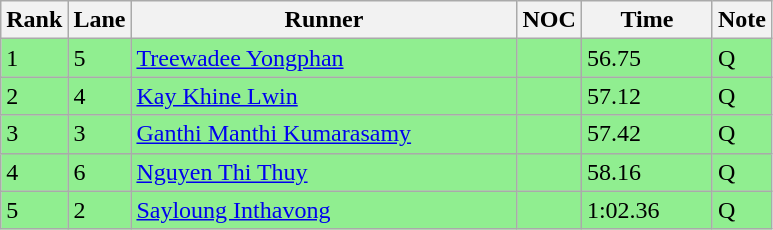<table class="wikitable sortable" style="text-align:Left">
<tr>
<th width=10>Rank</th>
<th width=10>Lane</th>
<th width=250>Runner</th>
<th width=10>NOC</th>
<th width=80>Time</th>
<th width=10>Note</th>
</tr>
<tr bgcolor=lightgreen>
<td>1</td>
<td>5</td>
<td><a href='#'>Treewadee Yongphan</a></td>
<td></td>
<td>56.75</td>
<td>Q</td>
</tr>
<tr bgcolor=lightgreen>
<td>2</td>
<td>4</td>
<td><a href='#'>Kay Khine Lwin</a></td>
<td></td>
<td>57.12</td>
<td>Q</td>
</tr>
<tr bgcolor=lightgreen>
<td>3</td>
<td>3</td>
<td><a href='#'>Ganthi Manthi Kumarasamy</a></td>
<td></td>
<td>57.42</td>
<td>Q</td>
</tr>
<tr bgcolor=lightgreen>
<td>4</td>
<td>6</td>
<td><a href='#'>Nguyen Thi Thuy</a></td>
<td></td>
<td>58.16</td>
<td>Q</td>
</tr>
<tr bgcolor=lightgreen>
<td>5</td>
<td>2</td>
<td><a href='#'>Sayloung Inthavong</a></td>
<td></td>
<td>1:02.36</td>
<td>Q</td>
</tr>
</table>
